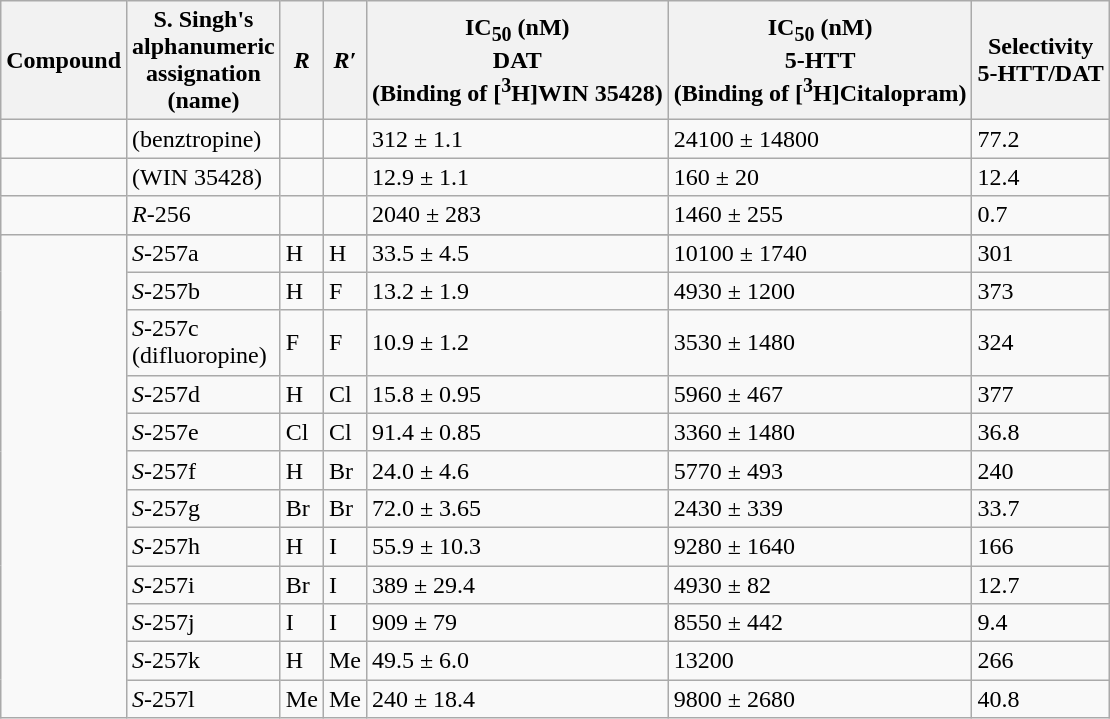<table class="wikitable sortable">
<tr>
<th>Compound</th>
<th>S. Singh's<br>alphanumeric<br>assignation<br>(name)</th>
<th><em>R</em></th>
<th><em>R′</em></th>
<th>IC<sub>50</sub> (nM)<br>DAT<br>(Binding of [<sup>3</sup>H]WIN 35428)</th>
<th>IC<sub>50</sub> (nM)<br>5-HTT<br>(Binding of [<sup>3</sup>H]Citalopram)</th>
<th>Selectivity<br>5-HTT/DAT</th>
</tr>
<tr>
<td></td>
<td>(benztropine)</td>
<td></td>
<td></td>
<td>312 ± 1.1</td>
<td>24100 ± 14800</td>
<td>77.2</td>
</tr>
<tr>
<td></td>
<td>(WIN 35428)</td>
<td></td>
<td></td>
<td>12.9 ± 1.1</td>
<td>160 ± 20</td>
<td>12.4</td>
</tr>
<tr>
<td></td>
<td><em>R</em>-256</td>
<td></td>
<td></td>
<td>2040 ± 283</td>
<td>1460 ± 255</td>
<td>0.7</td>
</tr>
<tr>
<td rowspan=13></td>
</tr>
<tr>
<td><em>S</em>-257a</td>
<td>H</td>
<td>H</td>
<td>33.5 ± 4.5</td>
<td>10100 ± 1740</td>
<td>301</td>
</tr>
<tr>
<td><em>S</em>-257b</td>
<td>H</td>
<td>F</td>
<td>13.2 ± 1.9</td>
<td>4930 ± 1200</td>
<td>373</td>
</tr>
<tr>
<td><em>S</em>-257c<br>(difluoropine)</td>
<td>F</td>
<td>F</td>
<td>10.9 ± 1.2</td>
<td>3530 ± 1480</td>
<td>324</td>
</tr>
<tr>
<td><em>S</em>-257d</td>
<td>H</td>
<td>Cl</td>
<td>15.8 ± 0.95</td>
<td>5960 ± 467</td>
<td>377</td>
</tr>
<tr>
<td><em>S</em>-257e</td>
<td>Cl</td>
<td>Cl</td>
<td>91.4 ± 0.85</td>
<td>3360 ± 1480</td>
<td>36.8</td>
</tr>
<tr>
<td><em>S</em>-257f</td>
<td>H</td>
<td>Br</td>
<td>24.0 ± 4.6</td>
<td>5770 ± 493</td>
<td>240</td>
</tr>
<tr>
<td><em>S</em>-257g</td>
<td>Br</td>
<td>Br</td>
<td>72.0 ± 3.65</td>
<td>2430 ± 339</td>
<td>33.7</td>
</tr>
<tr>
<td><em>S</em>-257h</td>
<td>H</td>
<td>I</td>
<td>55.9 ± 10.3</td>
<td>9280 ± 1640</td>
<td>166</td>
</tr>
<tr>
<td><em>S</em>-257i</td>
<td>Br</td>
<td>I</td>
<td>389 ± 29.4</td>
<td>4930 ± 82</td>
<td>12.7</td>
</tr>
<tr>
<td><em>S</em>-257j</td>
<td>I</td>
<td>I</td>
<td>909 ± 79</td>
<td>8550 ± 442</td>
<td>9.4</td>
</tr>
<tr>
<td><em>S</em>-257k</td>
<td>H</td>
<td>Me</td>
<td>49.5 ± 6.0</td>
<td>13200</td>
<td>266</td>
</tr>
<tr>
<td><em>S</em>-257l</td>
<td>Me</td>
<td>Me</td>
<td>240 ± 18.4</td>
<td>9800 ± 2680</td>
<td>40.8</td>
</tr>
</table>
